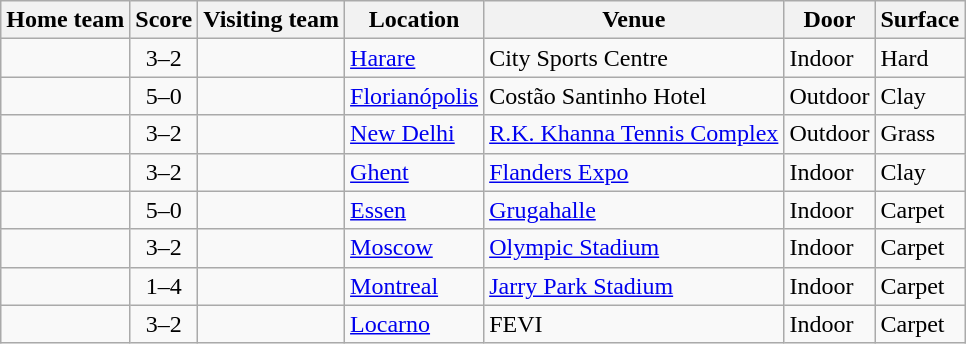<table class="wikitable" style="border:1px solid #aaa;">
<tr>
<th>Home team</th>
<th>Score</th>
<th>Visiting team</th>
<th>Location</th>
<th>Venue</th>
<th>Door</th>
<th>Surface</th>
</tr>
<tr>
<td><strong></strong></td>
<td style="text-align:center;">3–2</td>
<td></td>
<td><a href='#'>Harare</a></td>
<td>City Sports Centre</td>
<td>Indoor</td>
<td>Hard</td>
</tr>
<tr>
<td><strong></strong></td>
<td style="text-align:center;">5–0</td>
<td></td>
<td><a href='#'>Florianópolis</a></td>
<td>Costão Santinho Hotel</td>
<td>Outdoor</td>
<td>Clay</td>
</tr>
<tr>
<td><strong></strong></td>
<td style="text-align:center;">3–2</td>
<td></td>
<td><a href='#'>New Delhi</a></td>
<td><a href='#'>R.K. Khanna Tennis Complex</a></td>
<td>Outdoor</td>
<td>Grass</td>
</tr>
<tr>
<td><strong></strong></td>
<td style="text-align:center;">3–2</td>
<td></td>
<td><a href='#'>Ghent</a></td>
<td><a href='#'>Flanders Expo</a></td>
<td>Indoor</td>
<td>Clay</td>
</tr>
<tr>
<td><strong></strong></td>
<td style="text-align:center;">5–0</td>
<td></td>
<td><a href='#'>Essen</a></td>
<td><a href='#'>Grugahalle</a></td>
<td>Indoor</td>
<td>Carpet</td>
</tr>
<tr>
<td><strong></strong></td>
<td style="text-align:center;">3–2</td>
<td></td>
<td><a href='#'>Moscow</a></td>
<td><a href='#'>Olympic Stadium</a></td>
<td>Indoor</td>
<td>Carpet</td>
</tr>
<tr>
<td></td>
<td style="text-align:center;">1–4</td>
<td><strong></strong></td>
<td><a href='#'>Montreal</a></td>
<td><a href='#'>Jarry Park Stadium</a></td>
<td>Indoor</td>
<td>Carpet</td>
</tr>
<tr>
<td><strong></strong></td>
<td style="text-align:center;">3–2</td>
<td></td>
<td><a href='#'>Locarno</a></td>
<td>FEVI</td>
<td>Indoor</td>
<td>Carpet</td>
</tr>
</table>
